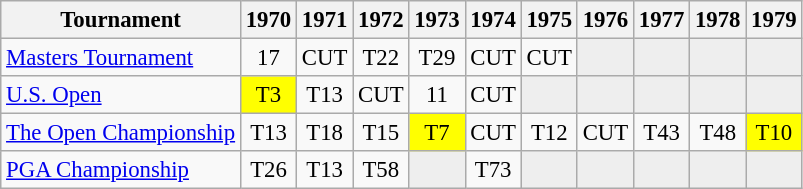<table class="wikitable" style="font-size:95%;text-align:center;">
<tr>
<th>Tournament</th>
<th>1970</th>
<th>1971</th>
<th>1972</th>
<th>1973</th>
<th>1974</th>
<th>1975</th>
<th>1976</th>
<th>1977</th>
<th>1978</th>
<th>1979</th>
</tr>
<tr>
<td align=left><a href='#'>Masters Tournament</a></td>
<td>17</td>
<td>CUT</td>
<td>T22</td>
<td>T29</td>
<td>CUT</td>
<td>CUT</td>
<td style="background:#eeeeee;"></td>
<td style="background:#eeeeee;"></td>
<td style="background:#eeeeee;"></td>
<td style="background:#eeeeee;"></td>
</tr>
<tr>
<td align=left><a href='#'>U.S. Open</a></td>
<td style="background:yellow;">T3</td>
<td>T13</td>
<td>CUT</td>
<td>11</td>
<td>CUT</td>
<td style="background:#eeeeee;"></td>
<td style="background:#eeeeee;"></td>
<td style="background:#eeeeee;"></td>
<td style="background:#eeeeee;"></td>
<td style="background:#eeeeee;"></td>
</tr>
<tr>
<td align=left><a href='#'>The Open Championship</a></td>
<td>T13</td>
<td>T18</td>
<td>T15</td>
<td style="background:yellow;">T7</td>
<td>CUT</td>
<td>T12</td>
<td>CUT</td>
<td>T43</td>
<td>T48</td>
<td style="background:yellow;">T10</td>
</tr>
<tr>
<td align=left><a href='#'>PGA Championship</a></td>
<td>T26</td>
<td>T13</td>
<td>T58</td>
<td style="background:#eeeeee;"></td>
<td>T73</td>
<td style="background:#eeeeee;"></td>
<td style="background:#eeeeee;"></td>
<td style="background:#eeeeee;"></td>
<td style="background:#eeeeee;"></td>
<td style="background:#eeeeee;"></td>
</tr>
</table>
